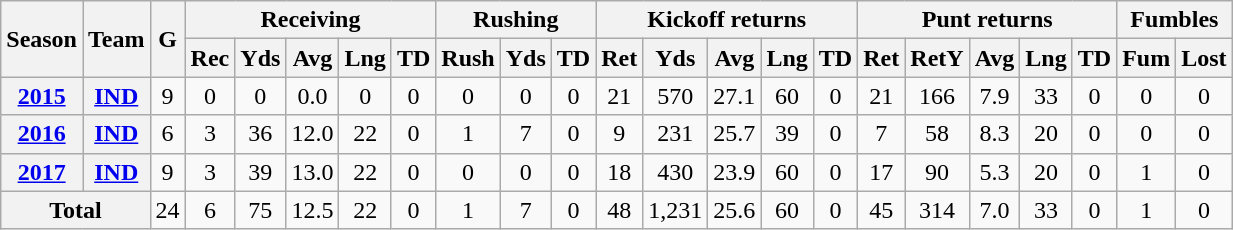<table class=wikitable style="text-align:center;">
<tr>
<th rowspan="2">Season</th>
<th rowspan="2">Team</th>
<th rowspan="2">G</th>
<th ! colspan="5">Receiving</th>
<th colspan="3">Rushing</th>
<th colspan="5">Kickoff returns</th>
<th colspan="5">Punt returns</th>
<th colspan="2">Fumbles</th>
</tr>
<tr>
<th>Rec</th>
<th>Yds</th>
<th>Avg</th>
<th>Lng</th>
<th>TD</th>
<th>Rush</th>
<th>Yds</th>
<th>TD</th>
<th>Ret</th>
<th>Yds</th>
<th>Avg</th>
<th>Lng</th>
<th>TD</th>
<th>Ret</th>
<th>RetY</th>
<th>Avg</th>
<th>Lng</th>
<th>TD</th>
<th>Fum</th>
<th>Lost</th>
</tr>
<tr>
<th><a href='#'>2015</a></th>
<th><a href='#'>IND</a></th>
<td>9</td>
<td>0</td>
<td>0</td>
<td>0.0</td>
<td>0</td>
<td>0</td>
<td>0</td>
<td>0</td>
<td>0</td>
<td>21</td>
<td>570</td>
<td>27.1</td>
<td>60</td>
<td>0</td>
<td>21</td>
<td>166</td>
<td>7.9</td>
<td>33</td>
<td>0</td>
<td>0</td>
<td>0</td>
</tr>
<tr>
<th><a href='#'>2016</a></th>
<th><a href='#'>IND</a></th>
<td>6</td>
<td>3</td>
<td>36</td>
<td>12.0</td>
<td>22</td>
<td>0</td>
<td>1</td>
<td>7</td>
<td>0</td>
<td>9</td>
<td>231</td>
<td>25.7</td>
<td>39</td>
<td>0</td>
<td>7</td>
<td>58</td>
<td>8.3</td>
<td>20</td>
<td>0</td>
<td>0</td>
<td>0</td>
</tr>
<tr>
<th><a href='#'>2017</a></th>
<th><a href='#'>IND</a></th>
<td>9</td>
<td>3</td>
<td>39</td>
<td>13.0</td>
<td>22</td>
<td>0</td>
<td>0</td>
<td>0</td>
<td>0</td>
<td>18</td>
<td>430</td>
<td>23.9</td>
<td>60</td>
<td>0</td>
<td>17</td>
<td>90</td>
<td>5.3</td>
<td>20</td>
<td>0</td>
<td>1</td>
<td>0</td>
</tr>
<tr>
<th colspan=2>Total</th>
<td>24</td>
<td>6</td>
<td>75</td>
<td>12.5</td>
<td>22</td>
<td>0</td>
<td>1</td>
<td>7</td>
<td>0</td>
<td>48</td>
<td>1,231</td>
<td>25.6</td>
<td>60</td>
<td>0</td>
<td>45</td>
<td>314</td>
<td>7.0</td>
<td>33</td>
<td>0</td>
<td>1</td>
<td>0</td>
</tr>
</table>
